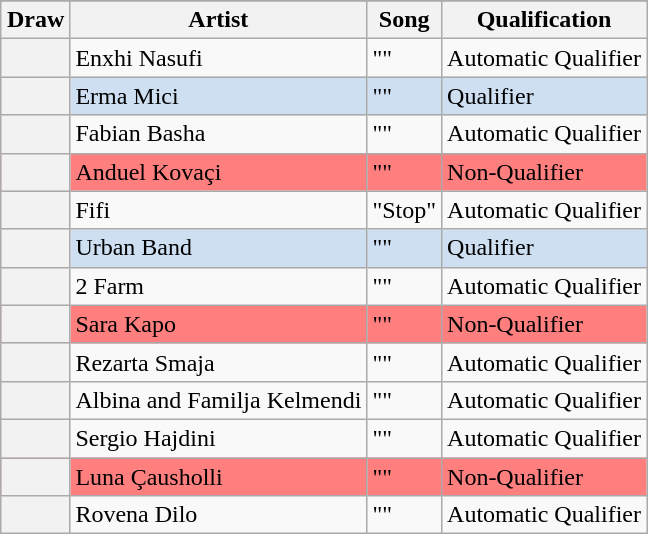<table class="sortable wikitable plainrowheaders" style="margin: 1em auto 1em auto;">
<tr>
</tr>
<tr>
<th>Draw</th>
<th>Artist</th>
<th>Song</th>
<th>Qualification</th>
</tr>
<tr>
<th scope="row"></th>
<td>Enxhi Nasufi</td>
<td>""</td>
<td>Automatic Qualifier</td>
</tr>
<tr style="background:#CEDFF2;">
<th scope="row"></th>
<td>Erma Mici</td>
<td>""</td>
<td>Qualifier</td>
</tr>
<tr>
<th scope="row"></th>
<td>Fabian Basha</td>
<td>""</td>
<td>Automatic Qualifier</td>
</tr>
<tr style="background:#FF7F7F;">
<th scope="row"></th>
<td>Anduel Kovaçi</td>
<td>""</td>
<td>Non-Qualifier</td>
</tr>
<tr>
<th scope="row"></th>
<td>Fifi</td>
<td>"Stop"</td>
<td>Automatic Qualifier</td>
</tr>
<tr style="background:#CEDFF2;">
<th scope="row"></th>
<td>Urban Band</td>
<td>""</td>
<td>Qualifier</td>
</tr>
<tr>
<th scope="row"></th>
<td>2 Farm</td>
<td>""</td>
<td>Automatic Qualifier</td>
</tr>
<tr style="background:#FF7F7F;">
<th scope="row"></th>
<td>Sara Kapo</td>
<td>""</td>
<td>Non-Qualifier</td>
</tr>
<tr>
<th scope="row"></th>
<td>Rezarta Smaja</td>
<td>""</td>
<td>Automatic Qualifier</td>
</tr>
<tr>
<th scope="row"></th>
<td>Albina and Familja Kelmendi</td>
<td>""</td>
<td>Automatic Qualifier</td>
</tr>
<tr>
<th scope="row"></th>
<td>Sergio Hajdini</td>
<td>""</td>
<td>Automatic Qualifier</td>
</tr>
<tr style="background:#FF7F7F;">
<th scope="row"></th>
<td>Luna Çausholli</td>
<td>""</td>
<td>Non-Qualifier</td>
</tr>
<tr>
<th scope="row"></th>
<td>Rovena Dilo</td>
<td>""</td>
<td>Automatic Qualifier</td>
</tr>
</table>
